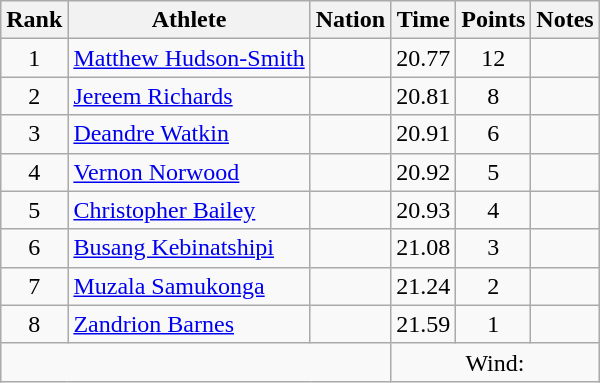<table class="wikitable mw-datatable sortable" style="text-align:center;">
<tr>
<th scope="col" style="width: 10px;">Rank</th>
<th scope="col">Athlete</th>
<th scope="col">Nation</th>
<th scope="col">Time</th>
<th scope="col">Points</th>
<th scope="col">Notes</th>
</tr>
<tr>
<td>1</td>
<td align="left"><a href='#'>Matthew Hudson-Smith</a> </td>
<td align="left"></td>
<td>20.77</td>
<td>12</td>
<td></td>
</tr>
<tr>
<td>2</td>
<td align="left"><a href='#'>Jereem Richards</a> </td>
<td align="left"></td>
<td>20.81</td>
<td>8</td>
<td></td>
</tr>
<tr>
<td>3</td>
<td align="left"><a href='#'>Deandre Watkin</a> </td>
<td align="left"></td>
<td>20.91</td>
<td>6</td>
<td></td>
</tr>
<tr>
<td>4</td>
<td align="left"><a href='#'>Vernon Norwood</a> </td>
<td align="left"></td>
<td>20.92</td>
<td>5</td>
<td></td>
</tr>
<tr>
<td>5</td>
<td align=left><a href='#'>Christopher Bailey</a> </td>
<td align=left></td>
<td>20.93</td>
<td>4</td>
<td></td>
</tr>
<tr>
<td>6</td>
<td align="left"><a href='#'>Busang Kebinatshipi</a> </td>
<td align="left"></td>
<td>21.08</td>
<td>3</td>
<td></td>
</tr>
<tr>
<td>7</td>
<td align="left"><a href='#'>Muzala Samukonga</a> </td>
<td align="left"></td>
<td>21.24</td>
<td>2</td>
<td></td>
</tr>
<tr>
<td>8</td>
<td align=left><a href='#'>Zandrion Barnes</a> </td>
<td align=left></td>
<td>21.59</td>
<td>1</td>
<td></td>
</tr>
<tr class="sortbottom">
<td colspan="3"></td>
<td colspan="3">Wind: </td>
</tr>
</table>
